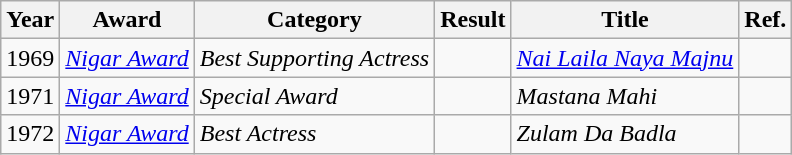<table class="wikitable">
<tr>
<th>Year</th>
<th>Award</th>
<th>Category</th>
<th>Result</th>
<th>Title</th>
<th>Ref.</th>
</tr>
<tr>
<td>1969</td>
<td><em><a href='#'>Nigar Award</a></em></td>
<td><em>Best Supporting Actress</em></td>
<td></td>
<td><em><a href='#'>Nai Laila Naya Majnu</a></em></td>
<td></td>
</tr>
<tr>
<td>1971</td>
<td><em><a href='#'>Nigar Award</a></em></td>
<td><em>Special Award</em></td>
<td></td>
<td><em>Mastana Mahi</em></td>
<td></td>
</tr>
<tr>
<td>1972</td>
<td><em><a href='#'>Nigar Award</a></em></td>
<td><em>Best Actress</em></td>
<td></td>
<td><em>Zulam Da Badla</em></td>
<td></td>
</tr>
</table>
